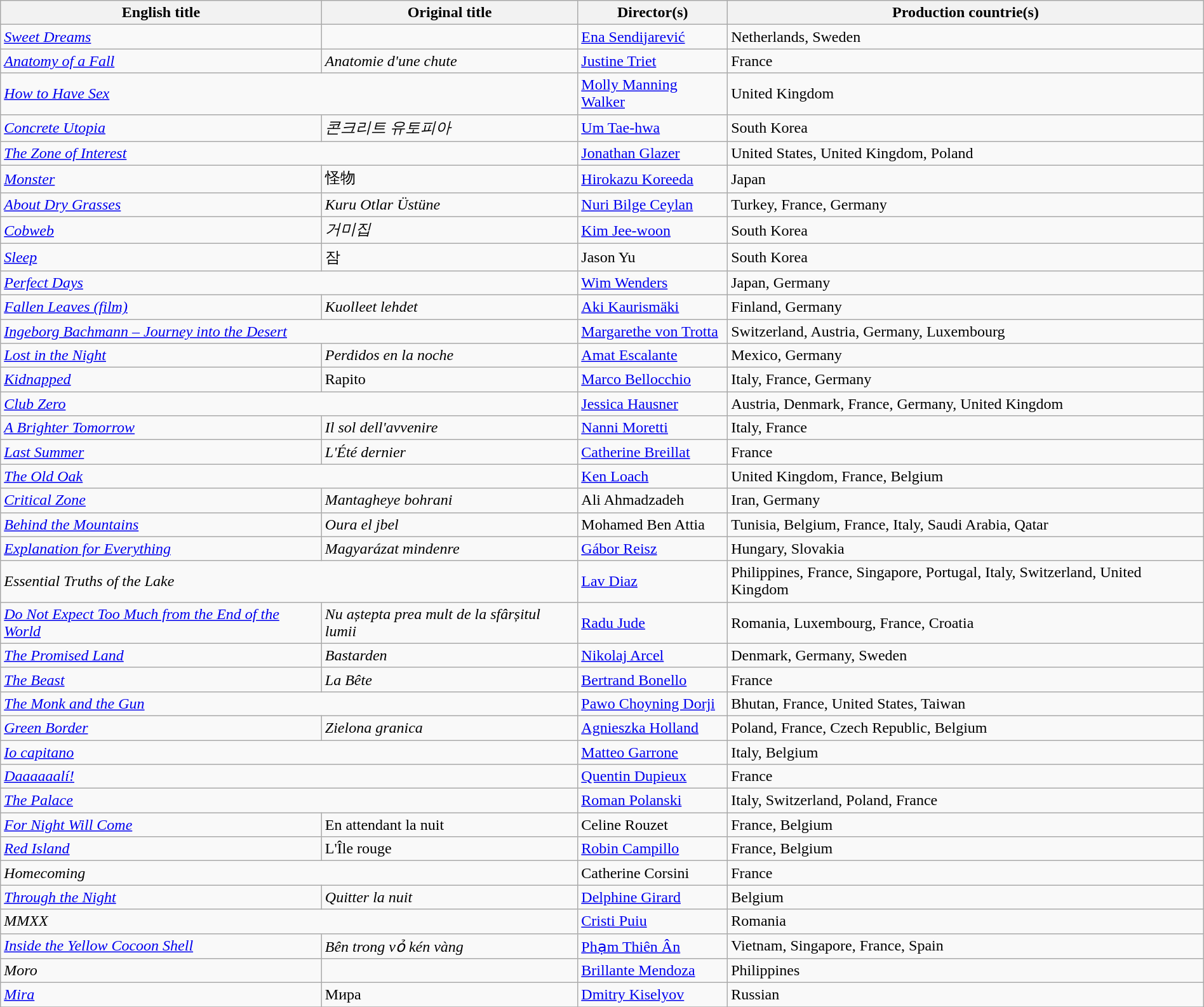<table class="sortable wikitable" style="width:100%; margin-bottom:4px" cellpadding="5">
<tr>
<th scope="col">English title</th>
<th scope="col">Original title</th>
<th scope="col">Director(s)</th>
<th scope="col">Production countrie(s)</th>
</tr>
<tr>
<td><em><a href='#'>Sweet Dreams</a></em></td>
<td></td>
<td><a href='#'>Ena Sendijarević</a></td>
<td>Netherlands, Sweden</td>
</tr>
<tr>
<td><em><a href='#'>Anatomy of a Fall</a></em></td>
<td><em>Anatomie d'une chute</em></td>
<td><a href='#'>Justine Triet</a></td>
<td>France</td>
</tr>
<tr>
<td colspan="2"><em><a href='#'>How to Have Sex</a></em></td>
<td><a href='#'>Molly Manning Walker</a></td>
<td>United Kingdom</td>
</tr>
<tr>
<td><em><a href='#'>Concrete Utopia</a></em></td>
<td><em>콘크리트 유토피아</em></td>
<td><a href='#'>Um Tae-hwa</a></td>
<td>South Korea</td>
</tr>
<tr>
<td colspan="2"><em><a href='#'>The Zone of Interest</a></em></td>
<td><a href='#'>Jonathan Glazer</a></td>
<td>United States, United Kingdom, Poland</td>
</tr>
<tr>
<td><em><a href='#'>Monster</a></em></td>
<td>怪物</td>
<td><a href='#'>Hirokazu Koreeda</a></td>
<td>Japan</td>
</tr>
<tr>
<td><em><a href='#'>About Dry Grasses</a></em></td>
<td><em>Kuru Otlar Üstüne</em></td>
<td><a href='#'>Nuri Bilge Ceylan</a></td>
<td>Turkey, France, Germany</td>
</tr>
<tr>
<td><em><a href='#'>Cobweb</a></em></td>
<td><em>거미집</em></td>
<td><a href='#'>Kim Jee-woon</a></td>
<td>South Korea</td>
</tr>
<tr>
<td><em><a href='#'>Sleep</a></em></td>
<td>잠</td>
<td>Jason Yu</td>
<td>South Korea</td>
</tr>
<tr>
<td colspan="2"><em><a href='#'>Perfect Days</a></em></td>
<td><a href='#'>Wim Wenders</a></td>
<td>Japan, Germany</td>
</tr>
<tr>
<td><em><a href='#'>Fallen Leaves (film)</a></em></td>
<td><em>Kuolleet lehdet</em></td>
<td><a href='#'>Aki Kaurismäki</a></td>
<td>Finland, Germany</td>
</tr>
<tr>
<td colspan="2"><em><a href='#'>Ingeborg Bachmann – Journey into the Desert</a></em></td>
<td><a href='#'>Margarethe von Trotta</a></td>
<td>Switzerland, Austria, Germany, Luxembourg</td>
</tr>
<tr>
<td><em><a href='#'>Lost in the Night</a></em></td>
<td><em>Perdidos en la noche</em></td>
<td><a href='#'>Amat Escalante</a></td>
<td>Mexico, Germany</td>
</tr>
<tr>
<td><em><a href='#'>Kidnapped</a></em></td>
<td>Rapito</td>
<td><a href='#'>Marco Bellocchio</a></td>
<td>Italy, France, Germany</td>
</tr>
<tr>
<td colspan="2"><em><a href='#'>Club Zero</a></em></td>
<td><a href='#'>Jessica Hausner</a></td>
<td>Austria, Denmark, France, Germany, United Kingdom</td>
</tr>
<tr>
<td><em><a href='#'>A Brighter Tomorrow</a></em></td>
<td><em>Il sol dell'avvenire</em></td>
<td><a href='#'>Nanni Moretti</a></td>
<td>Italy, France</td>
</tr>
<tr>
<td><em><a href='#'>Last Summer</a></em></td>
<td><em>L'Été dernier</em></td>
<td><a href='#'>Catherine Breillat</a></td>
<td>France</td>
</tr>
<tr>
<td colspan="2"><em><a href='#'>The Old Oak</a></em></td>
<td><a href='#'>Ken Loach</a></td>
<td>United Kingdom, France, Belgium</td>
</tr>
<tr>
<td><em><a href='#'>Critical Zone</a></em></td>
<td><em>Mantagheye bohrani</em></td>
<td>Ali Ahmadzadeh</td>
<td>Iran, Germany</td>
</tr>
<tr>
<td><em><a href='#'>Behind the Mountains</a></em></td>
<td><em>Oura el jbel</em></td>
<td>Mohamed Ben Attia</td>
<td>Tunisia, Belgium, France, Italy, Saudi Arabia, Qatar</td>
</tr>
<tr>
<td><em><a href='#'>Explanation for Everything</a></em></td>
<td><em>Magyarázat mindenre</em></td>
<td><a href='#'>Gábor Reisz</a></td>
<td>Hungary, Slovakia</td>
</tr>
<tr>
<td colspan="2"><em>Essential Truths of the Lake</em></td>
<td><a href='#'>Lav Diaz</a></td>
<td>Philippines, France, Singapore, Portugal, Italy, Switzerland, United Kingdom</td>
</tr>
<tr>
<td><em><a href='#'>Do Not Expect Too Much from the End of the World</a></em></td>
<td><em>Nu aștepta prea mult de la sfârșitul lumii</em></td>
<td><a href='#'>Radu Jude</a></td>
<td>Romania, Luxembourg, France, Croatia</td>
</tr>
<tr>
<td><em><a href='#'>The Promised Land</a></em></td>
<td><em>Bastarden</em></td>
<td><a href='#'>Nikolaj Arcel</a></td>
<td>Denmark, Germany, Sweden</td>
</tr>
<tr>
<td><em><a href='#'>The Beast</a></em></td>
<td><em>La Bête</em></td>
<td><a href='#'>Bertrand Bonello</a></td>
<td>France</td>
</tr>
<tr>
<td colspan=2><em><a href='#'>The Monk and the Gun</a></em></td>
<td><a href='#'>Pawo Choyning Dorji</a></td>
<td>Bhutan, France, United States, Taiwan</td>
</tr>
<tr>
<td><em><a href='#'>Green Border</a></em></td>
<td><em>Zielona granica</em></td>
<td><a href='#'>Agnieszka Holland</a></td>
<td>Poland, France, Czech Republic, Belgium</td>
</tr>
<tr>
<td colspan=2><em><a href='#'>Io capitano</a></em></td>
<td><a href='#'>Matteo Garrone</a></td>
<td>Italy, Belgium</td>
</tr>
<tr>
<td colspan=2><em><a href='#'>Daaaaaalí!</a></em></td>
<td><a href='#'>Quentin Dupieux</a></td>
<td>France</td>
</tr>
<tr>
<td colspan=2><em><a href='#'>The Palace</a></em></td>
<td><a href='#'>Roman Polanski</a></td>
<td>Italy, Switzerland, Poland, France</td>
</tr>
<tr>
<td><em><a href='#'>For Night Will Come</a></em></td>
<td>En attendant la nuit</td>
<td>Celine Rouzet</td>
<td>France, Belgium</td>
</tr>
<tr>
<td><em><a href='#'>Red Island</a></em></td>
<td>L'Île rouge</td>
<td><a href='#'>Robin Campillo</a></td>
<td>France, Belgium</td>
</tr>
<tr>
<td colspan=2><em>Homecoming</em></td>
<td>Catherine Corsini</td>
<td>France</td>
</tr>
<tr>
<td><em><a href='#'>Through the Night</a></em></td>
<td><em>Quitter la nuit</em></td>
<td><a href='#'>Delphine Girard</a></td>
<td>Belgium</td>
</tr>
<tr>
<td colspan=2><em>MMXX</em></td>
<td><a href='#'>Cristi Puiu</a></td>
<td>Romania</td>
</tr>
<tr>
<td><em><a href='#'>Inside the Yellow Cocoon Shell</a></em></td>
<td><em>Bên trong vỏ kén vàng</em></td>
<td><a href='#'>Phạm Thiên Ân</a></td>
<td>Vietnam, Singapore, France, Spain</td>
</tr>
<tr>
<td><em>Moro</em></td>
<td></td>
<td><a href='#'>Brillante Mendoza</a></td>
<td>Philippines</td>
</tr>
<tr>
<td><em><a href='#'>Mira</a></em></td>
<td>Мира</td>
<td><a href='#'>Dmitry Kiselyov</a></td>
<td>Russian</td>
</tr>
<tr>
</tr>
</table>
